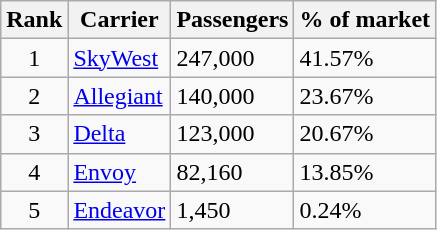<table class="wikitable">
<tr>
<th>Rank</th>
<th>Carrier</th>
<th>Passengers</th>
<th>% of market</th>
</tr>
<tr>
<td align=center>1</td>
<td><a href='#'>SkyWest</a></td>
<td>247,000</td>
<td>41.57%</td>
</tr>
<tr>
<td align=center>2</td>
<td><a href='#'>Allegiant</a></td>
<td>140,000</td>
<td>23.67%</td>
</tr>
<tr>
<td align=center>3</td>
<td><a href='#'>Delta</a></td>
<td>123,000</td>
<td>20.67%</td>
</tr>
<tr>
<td align="center">4</td>
<td><a href='#'>Envoy</a></td>
<td>82,160</td>
<td>13.85%</td>
</tr>
<tr>
<td align="center">5</td>
<td><a href='#'>Endeavor</a></td>
<td>1,450</td>
<td>0.24%</td>
</tr>
</table>
